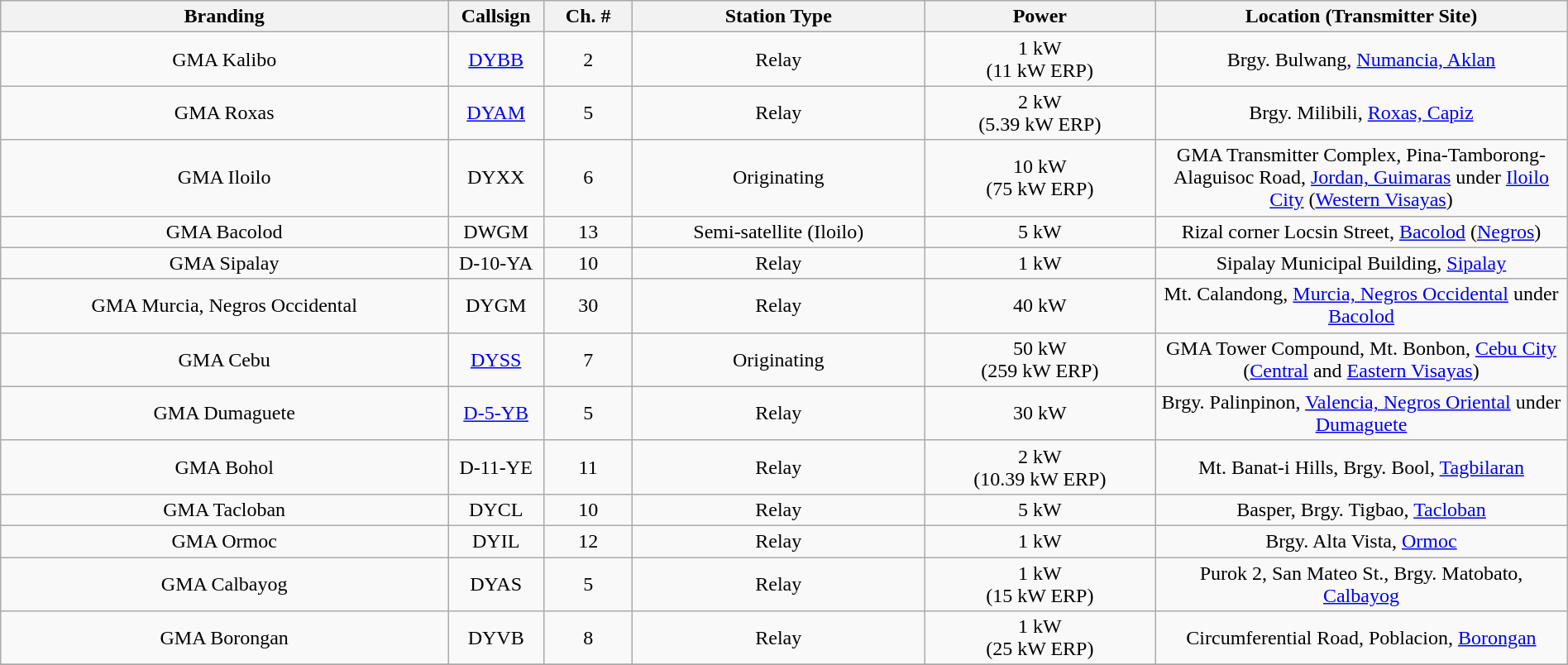<table class="wikitable unsortable" style="width:100%; text-align:center;">
<tr>
<th>Branding</th>
<th width="70px">Callsign</th>
<th>Ch. #</th>
<th>Station Type</th>
<th>Power</th>
<th class="unsortable" width="325px">Location (Transmitter Site)</th>
</tr>
<tr>
<td>GMA Kalibo</td>
<td><a href='#'>DYBB</a></td>
<td>2</td>
<td>Relay</td>
<td>1 kW <br> (11 kW ERP)</td>
<td>Brgy. Bulwang, <a href='#'>Numancia, Aklan</a></td>
</tr>
<tr>
<td>GMA Roxas</td>
<td><a href='#'>DYAM</a></td>
<td>5</td>
<td>Relay</td>
<td>2 kW <br> (5.39 kW ERP)</td>
<td>Brgy. Milibili, <a href='#'>Roxas, Capiz</a></td>
</tr>
<tr>
<td>GMA Iloilo</td>
<td>DYXX</td>
<td>6</td>
<td>Originating</td>
<td>10 kW <br> (75 kW ERP)</td>
<td>GMA Transmitter Complex, Pina-Tamborong-Alaguisoc Road, <a href='#'>Jordan, Guimaras</a> under <a href='#'>Iloilo City</a> (<a href='#'>Western Visayas</a>)</td>
</tr>
<tr>
<td>GMA Bacolod</td>
<td>DWGM</td>
<td>13</td>
<td>Semi-satellite (Iloilo)</td>
<td>5 kW</td>
<td>Rizal corner Locsin Street, <a href='#'>Bacolod</a> (<a href='#'>Negros</a>)</td>
</tr>
<tr>
<td>GMA Sipalay</td>
<td>D-10-YA</td>
<td>10</td>
<td>Relay</td>
<td>1 kW</td>
<td>Sipalay Municipal Building, <a href='#'>Sipalay</a></td>
</tr>
<tr>
<td>GMA Murcia, Negros Occidental</td>
<td>DYGM</td>
<td>30</td>
<td>Relay</td>
<td>40 kW</td>
<td>Mt. Calandong, <a href='#'>Murcia, Negros Occidental</a> under <a href='#'>Bacolod</a></td>
</tr>
<tr>
<td>GMA Cebu</td>
<td><a href='#'>DYSS</a></td>
<td>7</td>
<td>Originating</td>
<td>50 kW <br> (259 kW ERP)</td>
<td>GMA Tower Compound, Mt. Bonbon,  <a href='#'>Cebu City</a> (<a href='#'>Central</a> and <a href='#'>Eastern Visayas</a>)</td>
</tr>
<tr>
<td>GMA Dumaguete</td>
<td><a href='#'>D-5-YB</a></td>
<td>5</td>
<td>Relay</td>
<td>30 kW</td>
<td>Brgy. Palinpinon, <a href='#'>Valencia, Negros Oriental</a> under <a href='#'>Dumaguete</a></td>
</tr>
<tr>
<td>GMA Bohol</td>
<td>D-11-YE</td>
<td>11</td>
<td>Relay</td>
<td>2 kW <br> (10.39 kW ERP)</td>
<td>Mt. Banat-i Hills, Brgy. Bool, <a href='#'>Tagbilaran</a></td>
</tr>
<tr>
<td>GMA Tacloban</td>
<td>DYCL</td>
<td>10</td>
<td>Relay</td>
<td>5 kW</td>
<td>Basper, Brgy. Tigbao, <a href='#'>Tacloban</a></td>
</tr>
<tr>
<td>GMA Ormoc</td>
<td>DYIL</td>
<td>12</td>
<td>Relay</td>
<td>1 kW</td>
<td>Brgy. Alta Vista, <a href='#'>Ormoc</a></td>
</tr>
<tr>
<td>GMA Calbayog</td>
<td>DYAS</td>
<td>5</td>
<td>Relay</td>
<td>1 kW <br> (15 kW ERP)</td>
<td>Purok 2, San Mateo St., Brgy. Matobato, <a href='#'>Calbayog</a></td>
</tr>
<tr>
<td>GMA Borongan</td>
<td>DYVB</td>
<td>8</td>
<td>Relay</td>
<td>1 kW <br> (25 kW ERP)</td>
<td>Circumferential Road, Poblacion, <a href='#'>Borongan</a></td>
</tr>
<tr>
</tr>
</table>
